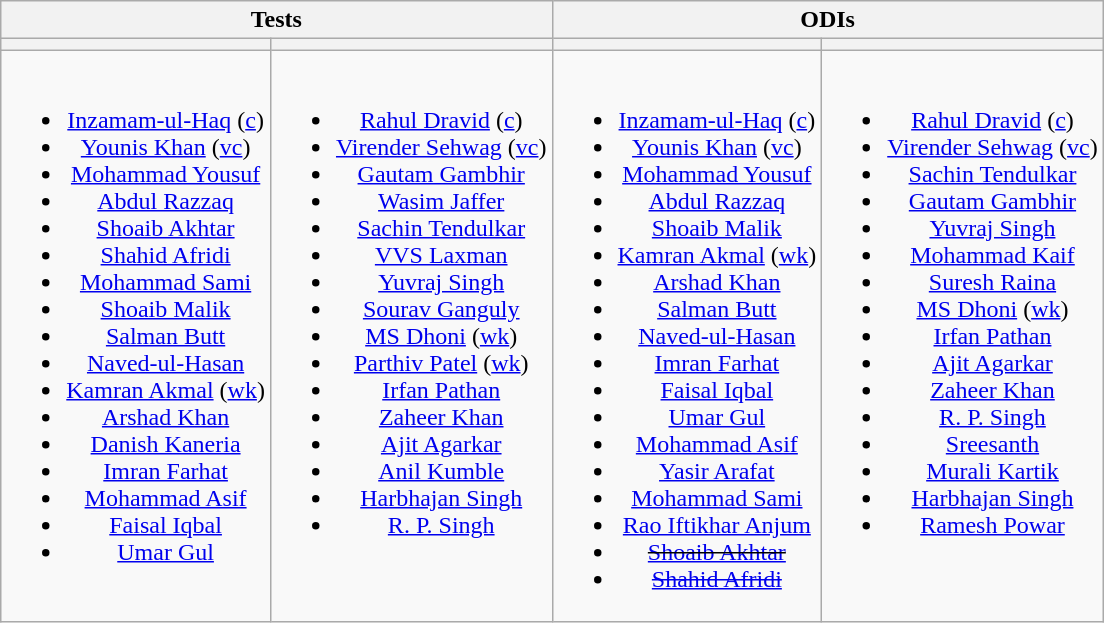<table class="wikitable" style="text-align:center; margin:auto">
<tr>
<th colspan="2">Tests</th>
<th colspan="2">ODIs</th>
</tr>
<tr>
<th> </th>
<th> </th>
<th> </th>
<th></th>
</tr>
<tr style="vertical-align:top">
<td><br><ul><li><a href='#'>Inzamam-ul-Haq</a> (<a href='#'>c</a>)</li><li><a href='#'>Younis Khan</a> (<a href='#'>vc</a>)</li><li><a href='#'>Mohammad Yousuf</a></li><li><a href='#'>Abdul Razzaq</a></li><li><a href='#'>Shoaib Akhtar</a></li><li><a href='#'>Shahid Afridi</a></li><li><a href='#'>Mohammad Sami</a></li><li><a href='#'>Shoaib Malik</a></li><li><a href='#'>Salman Butt</a></li><li><a href='#'>Naved-ul-Hasan</a></li><li><a href='#'>Kamran Akmal</a> (<a href='#'>wk</a>)</li><li><a href='#'>Arshad Khan</a></li><li><a href='#'>Danish Kaneria</a></li><li><a href='#'>Imran Farhat</a></li><li><a href='#'>Mohammad Asif</a></li><li><a href='#'>Faisal Iqbal</a></li><li><a href='#'>Umar Gul</a></li></ul></td>
<td><br><ul><li><a href='#'>Rahul Dravid</a> (<a href='#'>c</a>)</li><li><a href='#'>Virender Sehwag</a> (<a href='#'>vc</a>)</li><li><a href='#'>Gautam Gambhir</a></li><li><a href='#'>Wasim Jaffer</a></li><li><a href='#'>Sachin Tendulkar</a></li><li><a href='#'>VVS Laxman</a></li><li><a href='#'>Yuvraj Singh</a></li><li><a href='#'>Sourav Ganguly</a></li><li><a href='#'>MS Dhoni</a> (<a href='#'>wk</a>)</li><li><a href='#'>Parthiv Patel</a> (<a href='#'>wk</a>)</li><li><a href='#'>Irfan Pathan</a></li><li><a href='#'>Zaheer Khan</a></li><li><a href='#'>Ajit Agarkar</a></li><li><a href='#'>Anil Kumble</a></li><li><a href='#'>Harbhajan Singh</a></li><li><a href='#'>R. P. Singh</a></li></ul></td>
<td><br><ul><li><a href='#'>Inzamam-ul-Haq</a> (<a href='#'>c</a>)</li><li><a href='#'>Younis Khan</a> (<a href='#'>vc</a>)</li><li><a href='#'>Mohammad Yousuf</a></li><li><a href='#'>Abdul Razzaq</a></li><li><a href='#'>Shoaib Malik</a></li><li><a href='#'>Kamran Akmal</a> (<a href='#'>wk</a>)</li><li><a href='#'>Arshad Khan</a></li><li><a href='#'>Salman Butt</a></li><li><a href='#'>Naved-ul-Hasan</a></li><li><a href='#'>Imran Farhat</a></li><li><a href='#'>Faisal Iqbal</a></li><li><a href='#'>Umar Gul</a></li><li><a href='#'>Mohammad Asif</a></li><li><a href='#'>Yasir Arafat</a></li><li><a href='#'>Mohammad Sami</a></li><li><a href='#'>Rao Iftikhar Anjum</a></li><li><s><a href='#'>Shoaib Akhtar</a></s></li><li><a href='#'><s>Shahid Afridi</s></a></li></ul></td>
<td><br><ul><li><a href='#'>Rahul Dravid</a> (<a href='#'>c</a>)</li><li><a href='#'>Virender Sehwag</a> (<a href='#'>vc</a>)</li><li><a href='#'>Sachin Tendulkar</a></li><li><a href='#'>Gautam Gambhir</a></li><li><a href='#'>Yuvraj Singh</a></li><li><a href='#'>Mohammad Kaif</a></li><li><a href='#'>Suresh Raina</a></li><li><a href='#'>MS Dhoni</a> (<a href='#'>wk</a>)</li><li><a href='#'>Irfan Pathan</a></li><li><a href='#'>Ajit Agarkar</a></li><li><a href='#'>Zaheer Khan</a></li><li><a href='#'>R. P. Singh</a></li><li><a href='#'>Sreesanth</a></li><li><a href='#'>Murali Kartik</a></li><li><a href='#'>Harbhajan Singh</a></li><li><a href='#'>Ramesh Powar</a></li></ul></td>
</tr>
</table>
